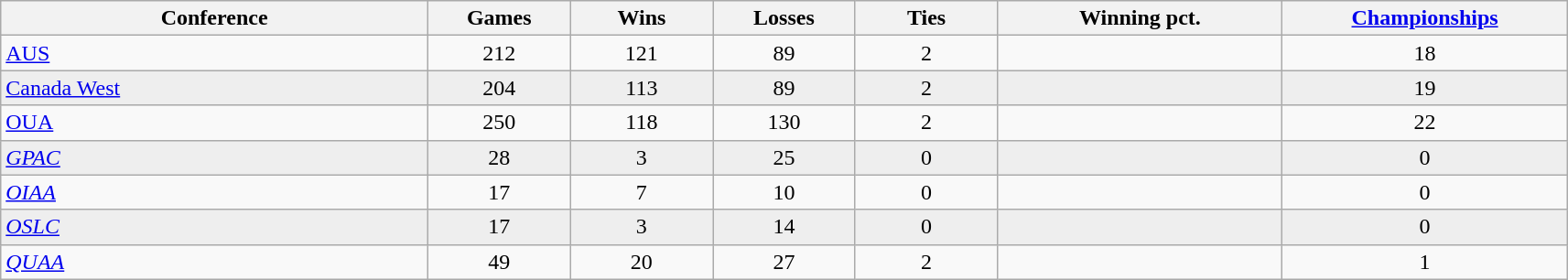<table class="wikitable sortable">
<tr>
<th width=15%>Conference</th>
<th width=5%>Games</th>
<th width=5%>Wins</th>
<th width=5%>Losses</th>
<th width=5%>Ties</th>
<th width=10%>Winning pct.</th>
<th width=10%><a href='#'>Championships</a></th>
</tr>
<tr align="center">
<td align="left"><a href='#'>AUS</a></td>
<td>212</td>
<td>121</td>
<td>89</td>
<td>2</td>
<td></td>
<td>18</td>
</tr>
<tr align="center" bgcolor=#eeeeee>
<td align="left"><a href='#'>Canada West</a></td>
<td>204</td>
<td>113</td>
<td>89</td>
<td>2</td>
<td></td>
<td>19</td>
</tr>
<tr align="center">
<td align="left"><a href='#'>OUA</a></td>
<td>250</td>
<td>118</td>
<td>130</td>
<td>2</td>
<td></td>
<td>22</td>
</tr>
<tr align="center" bgcolor=#eeeeee>
<td align="left"><em><a href='#'>GPAC</a></em></td>
<td>28</td>
<td>3</td>
<td>25</td>
<td>0</td>
<td></td>
<td>0</td>
</tr>
<tr align="center">
<td align="left"><em><a href='#'>OIAA</a></em></td>
<td>17</td>
<td>7</td>
<td>10</td>
<td>0</td>
<td></td>
<td>0</td>
</tr>
<tr align="center" bgcolor=#eeeeee>
<td align="left"><em><a href='#'>OSLC</a></em></td>
<td>17</td>
<td>3</td>
<td>14</td>
<td>0</td>
<td></td>
<td>0</td>
</tr>
<tr align="center">
<td align="left"><em><a href='#'>QUAA</a></em></td>
<td>49</td>
<td>20</td>
<td>27</td>
<td>2</td>
<td></td>
<td>1</td>
</tr>
</table>
